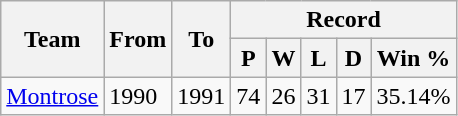<table class="wikitable">
<tr>
<th rowspan="2">Team</th>
<th rowspan="2">From</th>
<th rowspan="2">To</th>
<th colspan="5">Record</th>
</tr>
<tr>
<th>P</th>
<th>W</th>
<th>L</th>
<th>D</th>
<th>Win %</th>
</tr>
<tr>
<td><a href='#'>Montrose</a></td>
<td>1990</td>
<td>1991</td>
<td>74</td>
<td>26</td>
<td>31</td>
<td>17</td>
<td>35.14%</td>
</tr>
</table>
